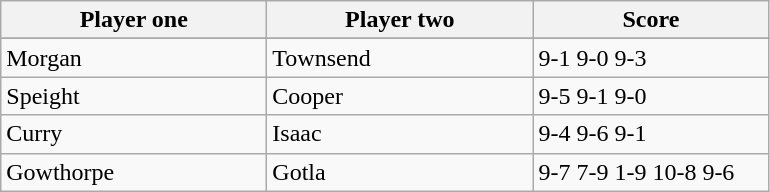<table class="wikitable">
<tr>
<th width=170>Player one</th>
<th width=170>Player two</th>
<th width=150>Score</th>
</tr>
<tr>
</tr>
<tr>
<td> Morgan</td>
<td> Townsend</td>
<td>9-1 9-0 9-3</td>
</tr>
<tr>
<td> Speight</td>
<td> Cooper</td>
<td>9-5 9-1 9-0</td>
</tr>
<tr>
<td> Curry</td>
<td> Isaac</td>
<td>9-4 9-6 9-1</td>
</tr>
<tr>
<td> Gowthorpe</td>
<td> Gotla</td>
<td>9-7 7-9 1-9 10-8 9-6</td>
</tr>
</table>
